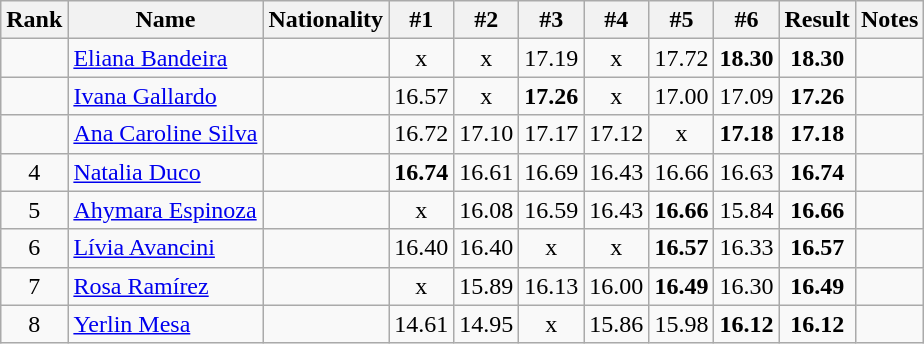<table class="wikitable sortable" style="text-align:center">
<tr>
<th>Rank</th>
<th>Name</th>
<th>Nationality</th>
<th>#1</th>
<th>#2</th>
<th>#3</th>
<th>#4</th>
<th>#5</th>
<th>#6</th>
<th>Result</th>
<th>Notes</th>
</tr>
<tr>
<td></td>
<td align=left><a href='#'>Eliana Bandeira</a></td>
<td align=left></td>
<td>x</td>
<td>x</td>
<td>17.19</td>
<td>x</td>
<td>17.72</td>
<td><strong>18.30</strong></td>
<td><strong>18.30</strong></td>
<td></td>
</tr>
<tr>
<td></td>
<td align=left><a href='#'>Ivana Gallardo</a></td>
<td align=left></td>
<td>16.57</td>
<td>x</td>
<td><strong>17.26</strong></td>
<td>x</td>
<td>17.00</td>
<td>17.09</td>
<td><strong>17.26</strong></td>
<td></td>
</tr>
<tr>
<td></td>
<td align=left><a href='#'>Ana Caroline Silva</a></td>
<td align=left></td>
<td>16.72</td>
<td>17.10</td>
<td>17.17</td>
<td>17.12</td>
<td>x</td>
<td><strong>17.18</strong></td>
<td><strong>17.18</strong></td>
<td></td>
</tr>
<tr>
<td>4</td>
<td align=left><a href='#'>Natalia Duco</a></td>
<td align=left></td>
<td><strong>16.74</strong></td>
<td>16.61</td>
<td>16.69</td>
<td>16.43</td>
<td>16.66</td>
<td>16.63</td>
<td><strong>16.74</strong></td>
<td></td>
</tr>
<tr>
<td>5</td>
<td align=left><a href='#'>Ahymara Espinoza</a></td>
<td align=left></td>
<td>x</td>
<td>16.08</td>
<td>16.59</td>
<td>16.43</td>
<td><strong>16.66</strong></td>
<td>15.84</td>
<td><strong>16.66</strong></td>
<td></td>
</tr>
<tr>
<td>6</td>
<td align=left><a href='#'>Lívia Avancini</a></td>
<td align=left></td>
<td>16.40</td>
<td>16.40</td>
<td>x</td>
<td>x</td>
<td><strong>16.57</strong></td>
<td>16.33</td>
<td><strong>16.57</strong></td>
<td></td>
</tr>
<tr>
<td>7</td>
<td align=left><a href='#'>Rosa Ramírez</a></td>
<td align=left></td>
<td>x</td>
<td>15.89</td>
<td>16.13</td>
<td>16.00</td>
<td><strong>16.49</strong></td>
<td>16.30</td>
<td><strong>16.49</strong></td>
<td></td>
</tr>
<tr>
<td>8</td>
<td align=left><a href='#'>Yerlin Mesa</a></td>
<td align=left></td>
<td>14.61</td>
<td>14.95</td>
<td>x</td>
<td>15.86</td>
<td>15.98</td>
<td><strong>16.12</strong></td>
<td><strong>16.12</strong></td>
<td><strong></strong></td>
</tr>
</table>
